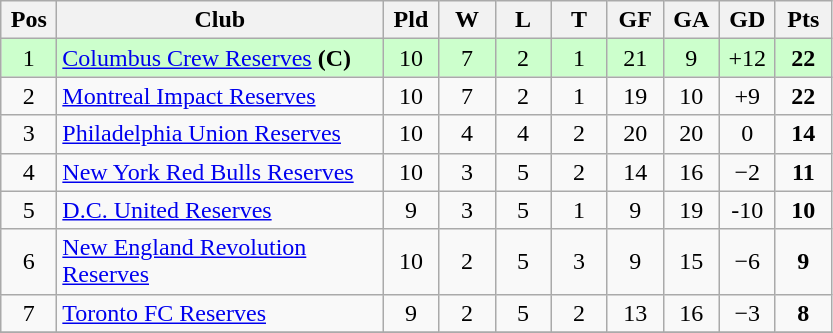<table class="wikitable" style="text-align:center">
<tr>
<th width=30>Pos</th>
<th width=210>Club</th>
<th width=30>Pld</th>
<th width=30>W</th>
<th width=30>L</th>
<th width=30>T</th>
<th width=30>GF</th>
<th width=30>GA</th>
<th width=30>GD</th>
<th width=30>Pts</th>
</tr>
<tr bgcolor=#ccffcc>
<td>1</td>
<td align="left"><a href='#'>Columbus Crew Reserves</a> <strong>(C)</strong></td>
<td>10</td>
<td>7</td>
<td>2</td>
<td>1</td>
<td>21</td>
<td>9</td>
<td>+12</td>
<td><strong>22</strong></td>
</tr>
<tr>
<td>2</td>
<td align="left"><a href='#'>Montreal Impact Reserves</a></td>
<td>10</td>
<td>7</td>
<td>2</td>
<td>1</td>
<td>19</td>
<td>10</td>
<td>+9</td>
<td><strong>22</strong></td>
</tr>
<tr>
<td>3</td>
<td align="left"><a href='#'>Philadelphia Union Reserves</a></td>
<td>10</td>
<td>4</td>
<td>4</td>
<td>2</td>
<td>20</td>
<td>20</td>
<td>0</td>
<td><strong>14</strong></td>
</tr>
<tr>
<td>4</td>
<td align="left"><a href='#'>New York Red Bulls Reserves</a></td>
<td>10</td>
<td>3</td>
<td>5</td>
<td>2</td>
<td>14</td>
<td>16</td>
<td>−2</td>
<td><strong>11</strong></td>
</tr>
<tr>
<td>5</td>
<td align="left"><a href='#'>D.C. United Reserves</a></td>
<td>9</td>
<td>3</td>
<td>5</td>
<td>1</td>
<td>9</td>
<td>19</td>
<td>-10</td>
<td><strong>10</strong></td>
</tr>
<tr>
<td>6</td>
<td align="left"><a href='#'>New England Revolution Reserves</a></td>
<td>10</td>
<td>2</td>
<td>5</td>
<td>3</td>
<td>9</td>
<td>15</td>
<td>−6</td>
<td><strong>9</strong></td>
</tr>
<tr>
<td>7</td>
<td align="left"><a href='#'>Toronto FC Reserves</a></td>
<td>9</td>
<td>2</td>
<td>5</td>
<td>2</td>
<td>13</td>
<td>16</td>
<td>−3</td>
<td><strong>8</strong></td>
</tr>
<tr>
</tr>
</table>
